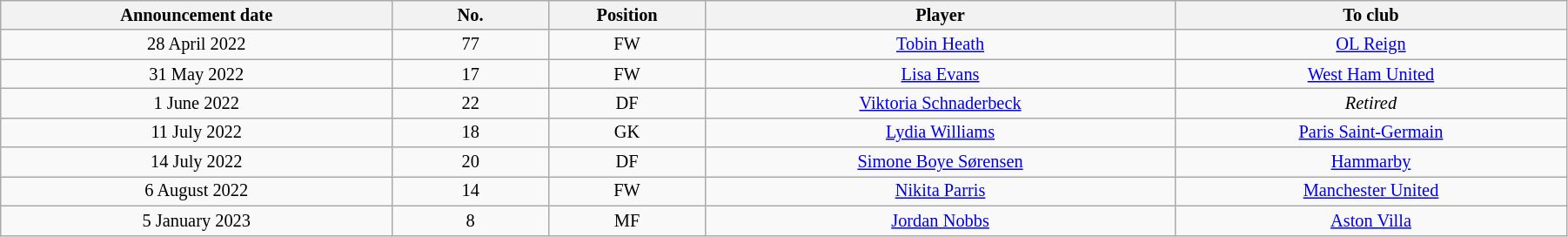<table class="wikitable sortable" style="width:95%; text-align:center; font-size:85%; text-align:centre;">
<tr>
<th width="25%">Announcement date</th>
<th width="10%">No.</th>
<th width="10%">Position</th>
<th>Player</th>
<th width="25%">To club</th>
</tr>
<tr>
<td>28 April 2022</td>
<td>77</td>
<td>FW</td>
<td> <a href='#'>Tobin Heath</a></td>
<td> <a href='#'>OL Reign</a></td>
</tr>
<tr>
<td>31 May 2022</td>
<td>17</td>
<td>FW</td>
<td> <a href='#'>Lisa Evans</a></td>
<td> <a href='#'>West Ham United</a></td>
</tr>
<tr>
<td>1 June 2022</td>
<td>22</td>
<td>DF</td>
<td> <a href='#'>Viktoria Schnaderbeck</a></td>
<td><em>Retired</em></td>
</tr>
<tr>
<td>11 July 2022</td>
<td>18</td>
<td>GK</td>
<td> <a href='#'>Lydia Williams</a></td>
<td> <a href='#'>Paris Saint-Germain</a></td>
</tr>
<tr>
<td>14 July 2022</td>
<td>20</td>
<td>DF</td>
<td> <a href='#'>Simone Boye Sørensen</a></td>
<td> <a href='#'>Hammarby</a></td>
</tr>
<tr>
<td>6 August 2022</td>
<td>14</td>
<td>FW</td>
<td> <a href='#'>Nikita Parris</a></td>
<td> <a href='#'>Manchester United</a></td>
</tr>
<tr>
<td>5 January 2023</td>
<td>8</td>
<td>MF</td>
<td> <a href='#'>Jordan Nobbs</a></td>
<td> <a href='#'>Aston Villa</a></td>
</tr>
</table>
